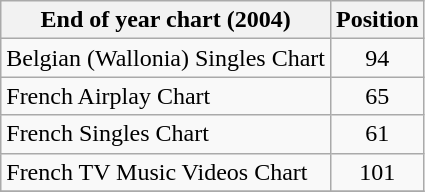<table class="wikitable sortable">
<tr>
<th>End of year chart (2004)</th>
<th>Position</th>
</tr>
<tr>
<td>Belgian (Wallonia) Singles Chart</td>
<td align="center">94</td>
</tr>
<tr>
<td>French Airplay Chart</td>
<td align="center">65</td>
</tr>
<tr>
<td>French Singles Chart</td>
<td align="center">61</td>
</tr>
<tr>
<td>French TV Music Videos Chart</td>
<td align="center">101</td>
</tr>
<tr>
</tr>
</table>
